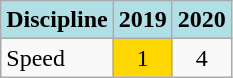<table class="wikitable" style="text-align: center;">
<tr>
<th style="background: #b0e0e6;">Discipline</th>
<th style="background: #b0e0e6;">2019</th>
<th style="background: #b0e0e6;">2020</th>
</tr>
<tr>
<td align="left">Speed</td>
<td style="background: Gold;">1</td>
<td>4</td>
</tr>
</table>
